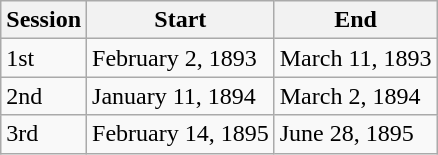<table class="wikitable">
<tr>
<th>Session</th>
<th>Start</th>
<th>End</th>
</tr>
<tr>
<td>1st</td>
<td>February 2, 1893</td>
<td>March 11, 1893</td>
</tr>
<tr>
<td>2nd</td>
<td>January 11, 1894</td>
<td>March 2, 1894</td>
</tr>
<tr>
<td>3rd</td>
<td>February 14, 1895</td>
<td>June 28, 1895</td>
</tr>
</table>
